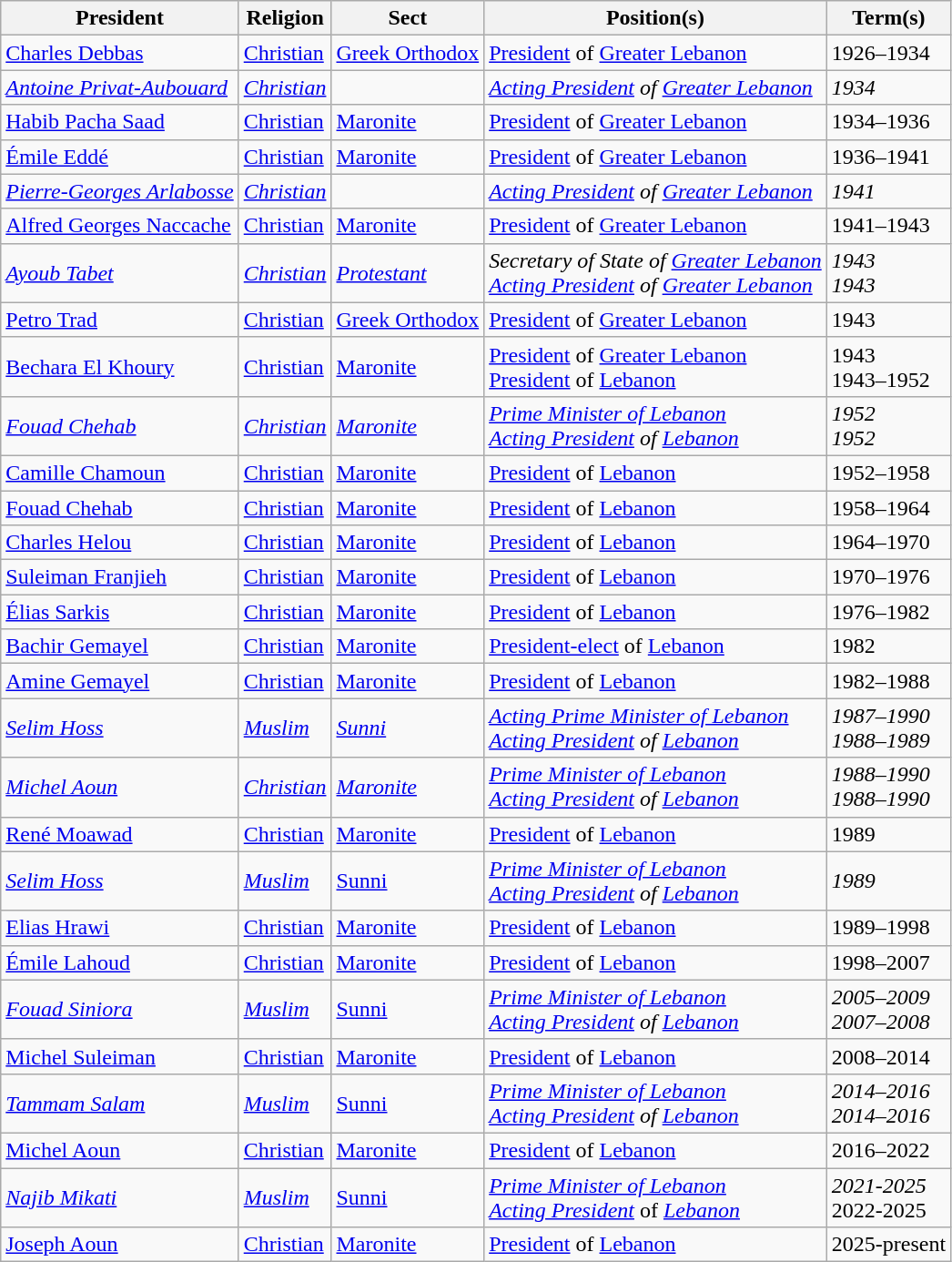<table class="wikitable sortable">
<tr>
<th rowspan="2">President</th>
<th rowspan="2">Religion</th>
<th rowspan="2">Sect</th>
<th rowspan="2">Position(s)</th>
<th rowspan="2">Term(s)</th>
</tr>
<tr>
</tr>
<tr>
<td><a href='#'>Charles Debbas</a></td>
<td><a href='#'>Christian</a></td>
<td><a href='#'>Greek Orthodox</a></td>
<td><a href='#'>President</a> of <a href='#'>Greater Lebanon</a></td>
<td>1926–1934</td>
</tr>
<tr>
<td><em><a href='#'>Antoine Privat-Aubouard</a></em></td>
<td><a href='#'><em>Christian</em></a></td>
<td></td>
<td><em><a href='#'>Acting President</a> of <a href='#'>Greater Lebanon</a></em></td>
<td><em>1934</em></td>
</tr>
<tr>
<td><a href='#'>Habib Pacha Saad</a></td>
<td><a href='#'>Christian</a></td>
<td><a href='#'>Maronite</a></td>
<td><a href='#'>President</a> of <a href='#'>Greater Lebanon</a></td>
<td>1934–1936</td>
</tr>
<tr>
<td><a href='#'>Émile Eddé</a></td>
<td><a href='#'>Christian</a></td>
<td><a href='#'>Maronite</a></td>
<td><a href='#'>President</a> of <a href='#'>Greater Lebanon</a></td>
<td>1936–1941</td>
</tr>
<tr>
<td><em><a href='#'>Pierre-Georges Arlabosse</a></em></td>
<td><a href='#'><em>Christian</em></a></td>
<td></td>
<td><em><a href='#'>Acting President</a> of <a href='#'>Greater Lebanon</a></em></td>
<td><em>1941</em></td>
</tr>
<tr>
<td><a href='#'>Alfred Georges Naccache</a></td>
<td><a href='#'>Christian</a></td>
<td><a href='#'>Maronite</a></td>
<td><a href='#'>President</a> of <a href='#'>Greater Lebanon</a></td>
<td>1941–1943</td>
</tr>
<tr>
<td><em><a href='#'>Ayoub Tabet</a></em></td>
<td><a href='#'><em>Christian</em></a></td>
<td><a href='#'><em>Protestant</em></a></td>
<td><em>Secretary of State of <a href='#'>Greater Lebanon</a></em><br><em><a href='#'>Acting President</a> of <a href='#'>Greater Lebanon</a></em></td>
<td><em>1943</em><br><em>1943</em></td>
</tr>
<tr>
<td><a href='#'>Petro Trad</a></td>
<td><a href='#'>Christian</a></td>
<td><a href='#'>Greek Orthodox</a></td>
<td><a href='#'>President</a> of <a href='#'>Greater Lebanon</a></td>
<td>1943</td>
</tr>
<tr>
<td><a href='#'>Bechara El Khoury</a></td>
<td><a href='#'>Christian</a></td>
<td><a href='#'>Maronite</a></td>
<td><a href='#'>President</a> of <a href='#'>Greater Lebanon</a><br><a href='#'>President</a> of <a href='#'>Lebanon</a></td>
<td>1943<br>1943–1952</td>
</tr>
<tr>
<td><em><a href='#'>Fouad Chehab</a></em></td>
<td><a href='#'><em>Christian</em></a></td>
<td><a href='#'><em>Maronite</em></a></td>
<td><em><a href='#'>Prime Minister of Lebanon</a></em><br><em><a href='#'>Acting President</a> of <a href='#'>Lebanon</a></em></td>
<td><em>1952</em><br><em>1952</em></td>
</tr>
<tr>
<td><a href='#'>Camille Chamoun</a></td>
<td><a href='#'>Christian</a></td>
<td><a href='#'>Maronite</a></td>
<td><a href='#'>President</a> of <a href='#'>Lebanon</a></td>
<td>1952–1958</td>
</tr>
<tr>
<td><a href='#'>Fouad Chehab</a></td>
<td><a href='#'>Christian</a></td>
<td><a href='#'>Maronite</a></td>
<td><a href='#'>President</a> of <a href='#'>Lebanon</a></td>
<td>1958–1964</td>
</tr>
<tr>
<td><a href='#'>Charles Helou</a></td>
<td><a href='#'>Christian</a></td>
<td><a href='#'>Maronite</a></td>
<td><a href='#'>President</a> of <a href='#'>Lebanon</a></td>
<td>1964–1970</td>
</tr>
<tr>
<td><a href='#'>Suleiman Franjieh</a></td>
<td><a href='#'>Christian</a></td>
<td><a href='#'>Maronite</a></td>
<td><a href='#'>President</a> of <a href='#'>Lebanon</a></td>
<td>1970–1976</td>
</tr>
<tr>
<td><a href='#'>Élias Sarkis</a></td>
<td><a href='#'>Christian</a></td>
<td><a href='#'>Maronite</a></td>
<td><a href='#'>President</a> of <a href='#'>Lebanon</a></td>
<td>1976–1982</td>
</tr>
<tr>
<td><a href='#'>Bachir Gemayel</a></td>
<td><a href='#'>Christian</a></td>
<td><a href='#'>Maronite</a></td>
<td><a href='#'>President-elect</a> of <a href='#'>Lebanon</a></td>
<td>1982</td>
</tr>
<tr>
<td><a href='#'>Amine Gemayel</a></td>
<td><a href='#'>Christian</a></td>
<td><a href='#'>Maronite</a></td>
<td><a href='#'>President</a> of <a href='#'>Lebanon</a></td>
<td>1982–1988</td>
</tr>
<tr>
<td><a href='#'><em>Selim Hoss</em></a></td>
<td><a href='#'><em>Muslim</em></a></td>
<td><a href='#'><em>Sunni</em></a></td>
<td><a href='#'><em>Acting Prime Minister of Lebanon</em></a><br><em><a href='#'>Acting President</a> of <a href='#'>Lebanon</a></em></td>
<td><em>1987–1990</em><br><em>1988–1989</em></td>
</tr>
<tr>
<td><em><a href='#'>Michel Aoun</a></em></td>
<td><a href='#'><em>Christian</em></a></td>
<td><a href='#'><em>Maronite</em></a></td>
<td><em><a href='#'>Prime Minister of Lebanon</a></em><br><em><a href='#'>Acting President</a> of <a href='#'>Lebanon</a></em></td>
<td><em>1988–1990</em><br><em>1988–1990</em></td>
</tr>
<tr>
<td><a href='#'>René Moawad</a></td>
<td><a href='#'>Christian</a></td>
<td><a href='#'>Maronite</a></td>
<td><a href='#'>President</a> of <a href='#'>Lebanon</a></td>
<td>1989</td>
</tr>
<tr>
<td><a href='#'><em>Selim Hoss</em></a></td>
<td><a href='#'><em>Muslim</em></a></td>
<td><a href='#'>Sunni</a></td>
<td><em><a href='#'>Prime Minister of Lebanon</a></em><br><em><a href='#'>Acting President</a> of <a href='#'>Lebanon</a></em></td>
<td><em>1989</em></td>
</tr>
<tr>
<td><a href='#'>Elias Hrawi</a></td>
<td><a href='#'>Christian</a></td>
<td><a href='#'>Maronite</a></td>
<td><a href='#'>President</a> of <a href='#'>Lebanon</a></td>
<td>1989–1998</td>
</tr>
<tr>
<td><a href='#'>Émile Lahoud</a></td>
<td><a href='#'>Christian</a></td>
<td><a href='#'>Maronite</a></td>
<td><a href='#'>President</a> of <a href='#'>Lebanon</a></td>
<td>1998–2007</td>
</tr>
<tr>
<td><em><a href='#'>Fouad Siniora</a></em></td>
<td><a href='#'><em>Muslim</em></a></td>
<td><a href='#'>Sunni</a></td>
<td><em><a href='#'>Prime Minister of Lebanon</a></em><br><em><a href='#'>Acting President</a> of <a href='#'>Lebanon</a></em></td>
<td><em>2005–2009</em><br><em>2007–2008</em></td>
</tr>
<tr>
<td><a href='#'>Michel Suleiman</a></td>
<td><a href='#'>Christian</a></td>
<td><a href='#'>Maronite</a></td>
<td><a href='#'>President</a> of <a href='#'>Lebanon</a></td>
<td>2008–2014</td>
</tr>
<tr>
<td><em><a href='#'>Tammam Salam</a></em></td>
<td><a href='#'><em>Muslim</em></a></td>
<td><a href='#'>Sunni</a></td>
<td><em><a href='#'>Prime Minister of Lebanon</a></em><br><em><a href='#'>Acting President</a> of <a href='#'>Lebanon</a></em></td>
<td><em>2014–2016</em><br><em>2014–2016</em></td>
</tr>
<tr>
<td><a href='#'>Michel Aoun</a></td>
<td><a href='#'>Christian</a></td>
<td><a href='#'>Maronite</a></td>
<td><a href='#'>President</a> of <a href='#'>Lebanon</a></td>
<td>2016–2022</td>
</tr>
<tr>
<td><em><a href='#'>Najib Mikati</a></em></td>
<td><a href='#'><em>Muslim</em></a></td>
<td><a href='#'>Sunni</a></td>
<td><em><a href='#'>Prime Minister of Lebanon</a></em><br><a href='#'><em>Acting President</em></a> of 
<em><a href='#'>Lebanon</a></em></td>
<td><em>2021-2025</em><br>2022-2025</td>
</tr>
<tr>
<td><a href='#'>Joseph Aoun</a></td>
<td><a href='#'>Christian</a></td>
<td><a href='#'>Maronite</a></td>
<td><a href='#'>President</a> of <a href='#'>Lebanon</a></td>
<td>2025-present</td>
</tr>
</table>
